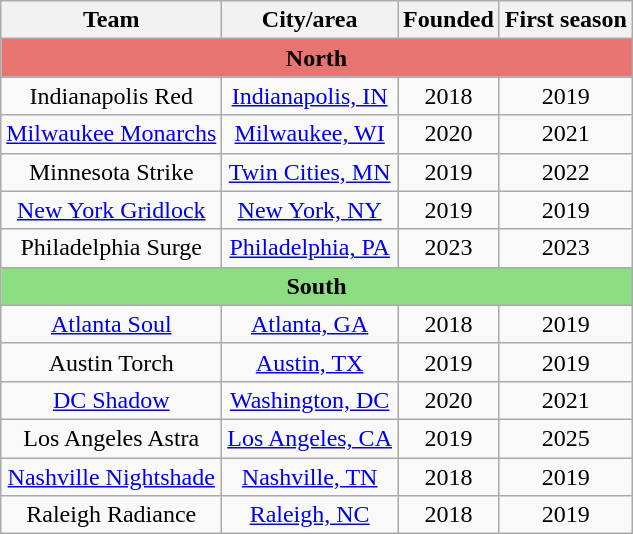<table class="wikitable" style="text-align:center">
<tr>
<th>Team</th>
<th>City/area</th>
<th>Founded</th>
<th>First season</th>
</tr>
<tr>
<td ! style="background:#E77471" colspan="4"><strong>North</strong></td>
</tr>
<tr>
<td>Indianapolis Red</td>
<td><a href='#'>Indianapolis, IN</a></td>
<td>2018</td>
<td>2019</td>
</tr>
<tr>
<td><a href='#'>Milwaukee Monarchs</a></td>
<td><a href='#'>Milwaukee, WI</a></td>
<td>2020</td>
<td>2021</td>
</tr>
<tr>
<td>Minnesota Strike</td>
<td><a href='#'>Twin Cities, MN</a></td>
<td>2019</td>
<td>2022</td>
</tr>
<tr>
<td><a href='#'>New York Gridlock</a></td>
<td><a href='#'>New York, NY</a></td>
<td>2019</td>
<td>2019</td>
</tr>
<tr>
<td>Philadelphia Surge</td>
<td><a href='#'>Philadelphia, PA</a></td>
<td>2023</td>
<td>2023</td>
</tr>
<tr>
<td ! style="background:#8CDD81;" colspan="4"><strong>South</strong></td>
</tr>
<tr>
<td><a href='#'>Atlanta Soul</a></td>
<td><a href='#'>Atlanta, GA</a></td>
<td>2018</td>
<td>2019</td>
</tr>
<tr>
<td>Austin Torch</td>
<td><a href='#'>Austin, TX</a></td>
<td>2019</td>
<td>2019</td>
</tr>
<tr>
<td><a href='#'>DC Shadow</a></td>
<td><a href='#'>Washington, DC</a></td>
<td>2020</td>
<td>2021</td>
</tr>
<tr>
<td>Los Angeles Astra</td>
<td><a href='#'>Los Angeles, CA</a></td>
<td>2019</td>
<td>2025</td>
</tr>
<tr>
<td><a href='#'>Nashville Nightshade</a></td>
<td><a href='#'>Nashville, TN</a></td>
<td>2018</td>
<td>2019</td>
</tr>
<tr>
<td>Raleigh Radiance</td>
<td><a href='#'>Raleigh, NC</a></td>
<td>2018</td>
<td>2019</td>
</tr>
</table>
